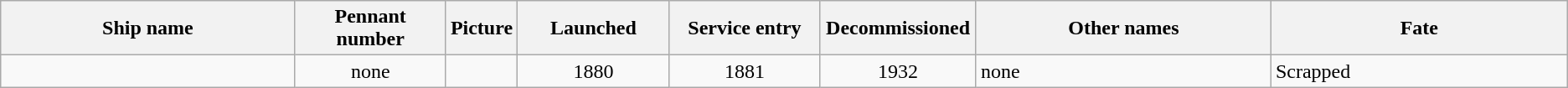<table class="wikitable">
<tr>
<th width="20%">Ship name</th>
<th width="10%">Pennant number</th>
<th>Picture</th>
<th width="10%">Launched</th>
<th width="10%">Service entry</th>
<th width="10%">Decommissioned</th>
<th width="20%">Other names</th>
<th width="20%">Fate</th>
</tr>
<tr>
<td align="left"></td>
<td align="center">none</td>
<td></td>
<td align="center">1880</td>
<td align="center">1881</td>
<td align="center">1932</td>
<td align="left">none</td>
<td align="left">Scrapped</td>
</tr>
</table>
